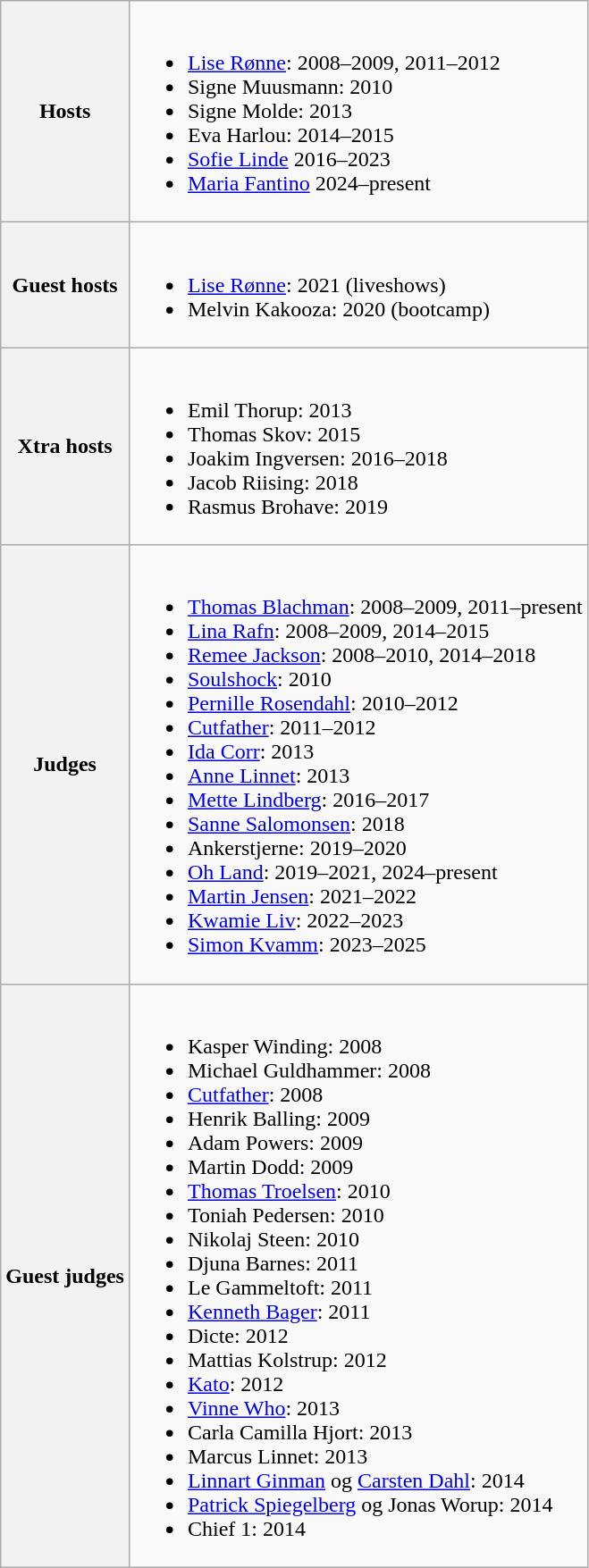<table class="wikitable">
<tr>
<th>Hosts</th>
<td><br><ul><li><a href='#'>Lise Rønne</a>: 2008–2009, 2011–2012</li><li>Signe Muusmann: 2010</li><li>Signe Molde: 2013</li><li>Eva Harlou: 2014–2015</li><li><a href='#'>Sofie Linde</a> 2016–2023</li><li><a href='#'>Maria Fantino</a> 2024–present</li></ul></td>
</tr>
<tr>
<th>Guest hosts</th>
<td><br><ul><li><a href='#'>Lise Rønne</a>: 2021 (liveshows)</li><li>Melvin Kakooza: 2020 (bootcamp)</li></ul></td>
</tr>
<tr>
<th>Xtra hosts</th>
<td><br><ul><li>Emil Thorup: 2013</li><li>Thomas Skov: 2015</li><li>Joakim Ingversen: 2016–2018</li><li>Jacob Riising: 2018</li><li>Rasmus Brohave: 2019</li></ul></td>
</tr>
<tr>
<th>Judges</th>
<td><br><ul><li><a href='#'>Thomas Blachman</a>: 2008–2009, 2011–present</li><li><a href='#'>Lina Rafn</a>: 2008–2009, 2014–2015</li><li><a href='#'>Remee Jackson</a>: 2008–2010, 2014–2018</li><li><a href='#'>Soulshock</a>: 2010</li><li><a href='#'>Pernille Rosendahl</a>: 2010–2012</li><li><a href='#'>Cutfather</a>: 2011–2012</li><li><a href='#'>Ida Corr</a>: 2013</li><li><a href='#'>Anne Linnet</a>: 2013</li><li><a href='#'>Mette Lindberg</a>: 2016–2017</li><li><a href='#'>Sanne Salomonsen</a>: 2018</li><li>Ankerstjerne: 2019–2020</li><li><a href='#'>Oh Land</a>: 2019–2021, 2024–present</li><li><a href='#'>Martin Jensen</a>: 2021–2022</li><li><a href='#'>Kwamie Liv</a>: 2022–2023</li><li><a href='#'>Simon Kvamm</a>: 2023–2025</li></ul></td>
</tr>
<tr>
<th>Guest judges</th>
<td><br><ul><li>Kasper Winding: 2008</li><li>Michael Guldhammer: 2008</li><li><a href='#'>Cutfather</a>: 2008</li><li>Henrik Balling: 2009</li><li>Adam Powers: 2009</li><li>Martin Dodd: 2009</li><li><a href='#'>Thomas Troelsen</a>: 2010</li><li>Toniah Pedersen: 2010</li><li>Nikolaj Steen: 2010</li><li>Djuna Barnes: 2011</li><li>Le Gammeltoft: 2011</li><li><a href='#'>Kenneth Bager</a>: 2011</li><li>Dicte: 2012</li><li>Mattias Kolstrup: 2012</li><li><a href='#'>Kato</a>: 2012</li><li><a href='#'>Vinne Who</a>: 2013</li><li>Carla Camilla Hjort: 2013</li><li>Marcus Linnet: 2013</li><li><a href='#'>Linnart Ginman</a> og <a href='#'>Carsten Dahl</a>: 2014</li><li><a href='#'>Patrick Spiegelberg</a> og Jonas Worup: 2014</li><li>Chief 1: 2014</li></ul></td>
</tr>
</table>
